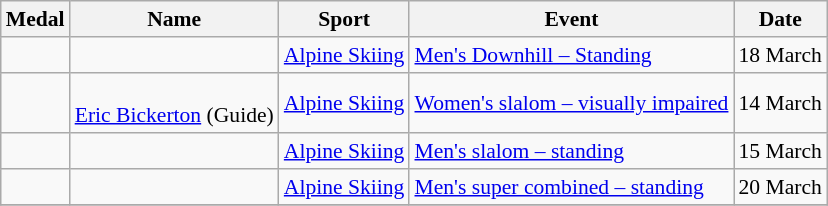<table class="wikitable sortable" style="font-size:90%">
<tr>
<th>Medal</th>
<th>Name</th>
<th>Sport</th>
<th>Event</th>
<th>Date</th>
</tr>
<tr>
<td></td>
<td></td>
<td><a href='#'>Alpine Skiing</a></td>
<td><a href='#'>Men's Downhill – Standing</a></td>
<td>18 March</td>
</tr>
<tr>
<td></td>
<td><br> <a href='#'>Eric Bickerton</a> (Guide)</td>
<td><a href='#'>Alpine Skiing</a></td>
<td><a href='#'>Women's slalom – visually impaired</a></td>
<td>14 March</td>
</tr>
<tr>
<td></td>
<td></td>
<td><a href='#'>Alpine Skiing</a></td>
<td><a href='#'>Men's slalom – standing</a></td>
<td>15 March</td>
</tr>
<tr>
<td></td>
<td></td>
<td><a href='#'>Alpine Skiing</a></td>
<td><a href='#'>Men's super combined – standing</a></td>
<td>20 March</td>
</tr>
<tr>
</tr>
</table>
